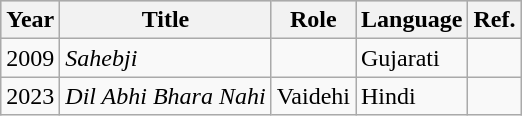<table class="wikitable sortable">
<tr style="background:#ccc; text-align:center;">
<th>Year</th>
<th>Title</th>
<th>Role</th>
<th>Language</th>
<th class="unsortable">Ref.</th>
</tr>
<tr>
<td>2009</td>
<td><em>Sahebji</em></td>
<td></td>
<td>Gujarati</td>
<td></td>
</tr>
<tr>
<td>2023</td>
<td><em>Dil Abhi Bhara Nahi</em></td>
<td>Vaidehi</td>
<td>Hindi</td>
<td></td>
</tr>
</table>
